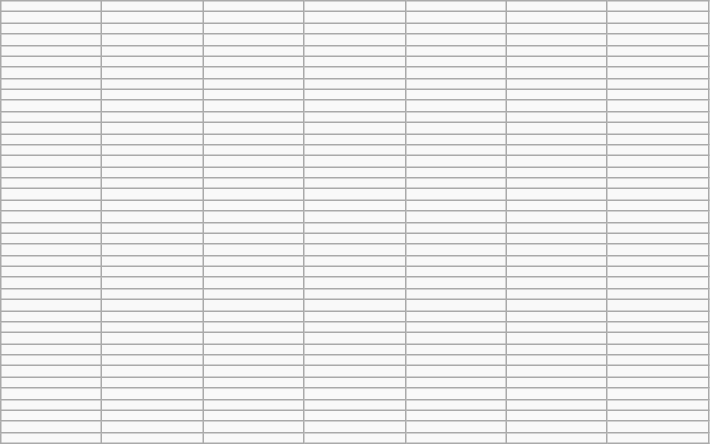<table class="wikitable">
<tr>
<td width="60px"></td>
<td width="60px"></td>
<td width="60px"></td>
<td width="60px"></td>
<td width="60px"></td>
<td width="60px"></td>
<td width="60px"></td>
</tr>
<tr>
<td></td>
<td></td>
<td></td>
<td></td>
<td></td>
<td></td>
<td></td>
</tr>
<tr>
<td></td>
<td></td>
<td></td>
<td></td>
<td></td>
<td></td>
<td></td>
</tr>
<tr>
<td></td>
<td></td>
<td></td>
<td></td>
<td></td>
<td></td>
<td></td>
</tr>
<tr>
<td></td>
<td></td>
<td></td>
<td></td>
<td></td>
<td></td>
<td></td>
</tr>
<tr>
<td></td>
<td></td>
<td></td>
<td></td>
<td></td>
<td></td>
<td></td>
</tr>
<tr>
<td></td>
<td></td>
<td></td>
<td></td>
<td></td>
<td></td>
<td></td>
</tr>
<tr>
<td></td>
<td></td>
<td></td>
<td></td>
<td></td>
<td></td>
<td></td>
</tr>
<tr>
<td></td>
<td></td>
<td></td>
<td></td>
<td></td>
<td></td>
<td></td>
</tr>
<tr>
<td></td>
<td></td>
<td></td>
<td></td>
<td></td>
<td></td>
<td></td>
</tr>
<tr>
<td></td>
<td></td>
<td></td>
<td></td>
<td></td>
<td></td>
<td></td>
</tr>
<tr>
<td></td>
<td></td>
<td></td>
<td></td>
<td></td>
<td></td>
<td></td>
</tr>
<tr>
<td></td>
<td></td>
<td></td>
<td></td>
<td></td>
<td></td>
<td></td>
</tr>
<tr>
<td></td>
<td></td>
<td></td>
<td></td>
<td></td>
<td></td>
<td></td>
</tr>
<tr>
<td></td>
<td></td>
<td></td>
<td></td>
<td></td>
<td></td>
<td></td>
</tr>
<tr>
<td></td>
<td></td>
<td></td>
<td></td>
<td></td>
<td></td>
<td></td>
</tr>
<tr>
<td></td>
<td></td>
<td></td>
<td></td>
<td></td>
<td></td>
<td></td>
</tr>
<tr>
<td></td>
<td></td>
<td></td>
<td></td>
<td></td>
<td></td>
<td></td>
</tr>
<tr>
<td></td>
<td></td>
<td></td>
<td></td>
<td></td>
<td></td>
<td></td>
</tr>
<tr>
<td></td>
<td></td>
<td></td>
<td></td>
<td></td>
<td></td>
<td></td>
</tr>
<tr>
<td></td>
<td></td>
<td></td>
<td></td>
<td></td>
<td></td>
<td></td>
</tr>
<tr>
<td></td>
<td></td>
<td></td>
<td></td>
<td></td>
<td></td>
<td></td>
</tr>
<tr>
<td></td>
<td></td>
<td></td>
<td></td>
<td></td>
<td></td>
<td></td>
</tr>
<tr>
<td></td>
<td></td>
<td></td>
<td></td>
<td></td>
<td></td>
<td></td>
</tr>
<tr>
<td></td>
<td></td>
<td></td>
<td></td>
<td></td>
<td></td>
<td></td>
</tr>
<tr>
<td></td>
<td></td>
<td></td>
<td></td>
<td></td>
<td></td>
<td></td>
</tr>
<tr>
<td></td>
<td></td>
<td></td>
<td></td>
<td></td>
<td></td>
<td></td>
</tr>
<tr>
<td></td>
<td></td>
<td></td>
<td></td>
<td></td>
<td></td>
<td></td>
</tr>
<tr>
<td></td>
<td></td>
<td></td>
<td></td>
<td></td>
<td></td>
<td></td>
</tr>
<tr>
<td></td>
<td></td>
<td></td>
<td></td>
<td></td>
<td></td>
<td></td>
</tr>
<tr>
<td></td>
<td></td>
<td></td>
<td></td>
<td></td>
<td></td>
<td></td>
</tr>
<tr>
<td></td>
<td></td>
<td></td>
<td></td>
<td></td>
<td></td>
<td></td>
</tr>
<tr>
<td></td>
<td></td>
<td></td>
<td></td>
<td></td>
<td></td>
<td></td>
</tr>
<tr>
<td></td>
<td></td>
<td></td>
<td></td>
<td></td>
<td></td>
<td></td>
</tr>
<tr>
<td></td>
<td></td>
<td></td>
<td></td>
<td></td>
<td></td>
<td></td>
</tr>
<tr>
<td></td>
<td></td>
<td></td>
<td></td>
<td></td>
<td></td>
<td></td>
</tr>
<tr>
<td></td>
<td></td>
<td></td>
<td></td>
<td></td>
<td></td>
<td></td>
</tr>
<tr>
<td></td>
<td></td>
<td></td>
<td></td>
<td></td>
<td></td>
<td></td>
</tr>
<tr>
<td></td>
<td></td>
<td></td>
<td></td>
<td></td>
<td></td>
<td></td>
</tr>
<tr>
<td></td>
<td></td>
<td></td>
<td></td>
<td></td>
<td></td>
<td></td>
</tr>
</table>
